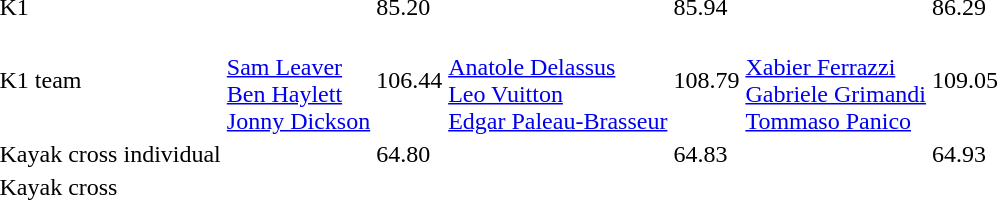<table>
<tr>
<td>K1</td>
<td></td>
<td>85.20</td>
<td></td>
<td>85.94</td>
<td></td>
<td>86.29</td>
</tr>
<tr>
<td>K1 team</td>
<td><br><a href='#'>Sam Leaver</a><br><a href='#'>Ben Haylett</a><br><a href='#'>Jonny Dickson</a></td>
<td>106.44</td>
<td><br><a href='#'>Anatole Delassus</a><br><a href='#'>Leo Vuitton</a><br><a href='#'>Edgar Paleau-Brasseur</a></td>
<td>108.79</td>
<td><br><a href='#'>Xabier Ferrazzi</a><br><a href='#'>Gabriele Grimandi</a><br><a href='#'>Tommaso Panico</a></td>
<td>109.05</td>
</tr>
<tr>
<td>Kayak cross individual</td>
<td></td>
<td>64.80</td>
<td></td>
<td>64.83</td>
<td></td>
<td>64.93</td>
</tr>
<tr>
<td>Kayak cross</td>
<td colspan=2></td>
<td colspan=2></td>
<td colspan=2></td>
</tr>
</table>
